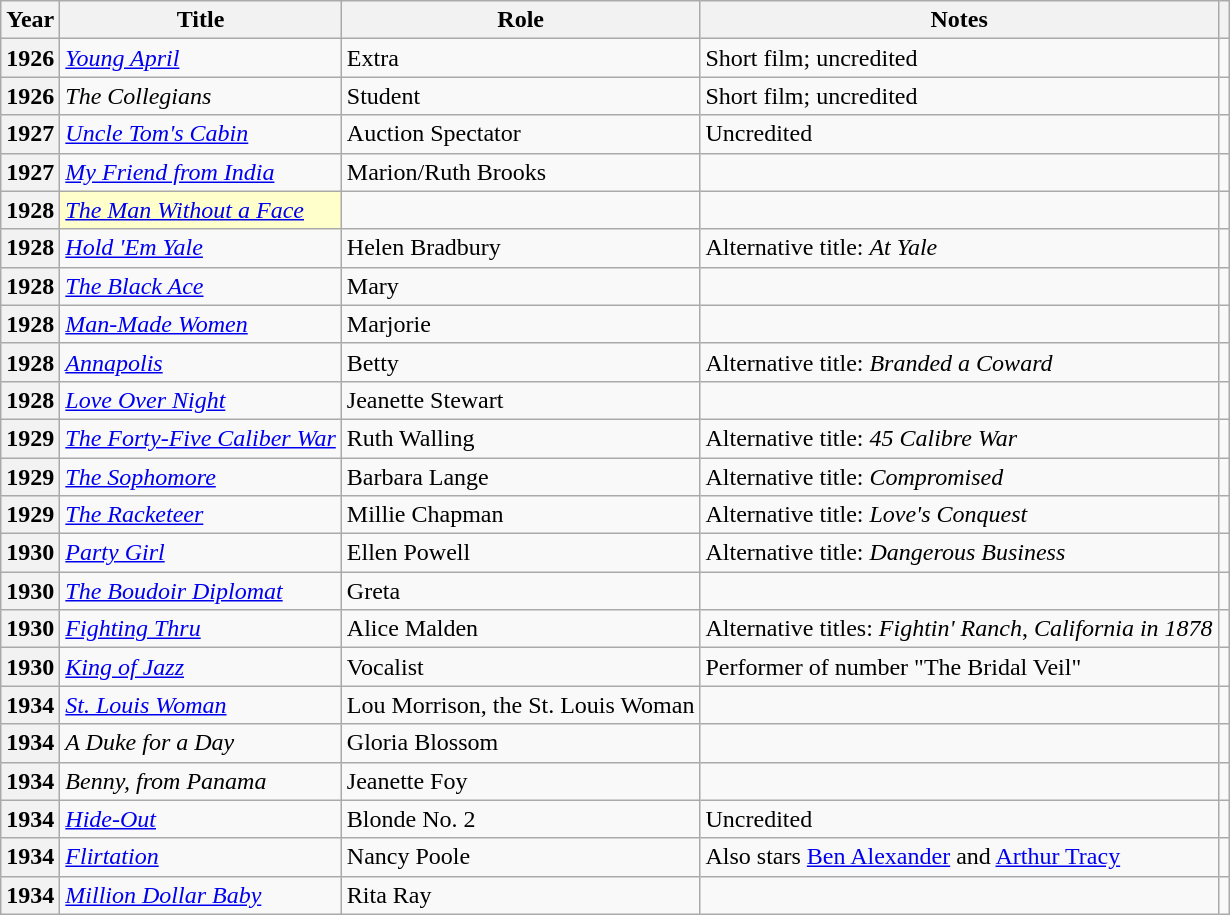<table class="wikitable plainrowheaders sortable" style="margin-right: 0;">
<tr>
<th scope="col">Year</th>
<th scope="col">Title</th>
<th scope="col">Role</th>
<th scope="col" class="unsortable">Notes</th>
<th scope="col" class="unsortable"></th>
</tr>
<tr>
<th scope="row">1926</th>
<td><em><a href='#'>Young April</a></em></td>
<td>Extra</td>
<td>Short film; uncredited</td>
<td style=text-align:center></td>
</tr>
<tr>
<th scope="row">1926</th>
<td><em>The Collegians</em></td>
<td>Student</td>
<td>Short film; uncredited</td>
<td style=text-align:center></td>
</tr>
<tr>
<th scope="row">1927</th>
<td><em><a href='#'>Uncle Tom's Cabin</a></em></td>
<td>Auction Spectator</td>
<td>Uncredited</td>
<td style=text-align:center></td>
</tr>
<tr>
<th scope="row">1927</th>
<td><em><a href='#'>My Friend from India</a></em></td>
<td>Marion/Ruth Brooks</td>
<td></td>
<td style=text-align:center></td>
</tr>
<tr>
<th scope="row">1928</th>
<td style="background:#ffc;"><em><a href='#'>The Man Without a Face</a></em> </td>
<td></td>
<td></td>
<td style=text-align:center></td>
</tr>
<tr>
<th scope="row">1928</th>
<td><em><a href='#'>Hold 'Em Yale</a></em></td>
<td>Helen Bradbury</td>
<td>Alternative title: <em>At Yale</em></td>
<td style=text-align:center></td>
</tr>
<tr>
<th scope="row">1928</th>
<td><em><a href='#'>The Black Ace</a></em></td>
<td>Mary</td>
<td></td>
<td style=text-align:center></td>
</tr>
<tr>
<th scope="row">1928</th>
<td><em><a href='#'>Man-Made Women</a></em></td>
<td>Marjorie</td>
<td></td>
<td style=text-align:center></td>
</tr>
<tr>
<th scope="row">1928</th>
<td><em><a href='#'>Annapolis</a></em></td>
<td>Betty</td>
<td>Alternative title: <em>Branded a Coward</em></td>
<td style=text-align:center></td>
</tr>
<tr>
<th scope="row">1928</th>
<td><em><a href='#'>Love Over Night</a></em></td>
<td>Jeanette Stewart</td>
<td></td>
<td style=text-align:center></td>
</tr>
<tr>
<th scope="row">1929</th>
<td><em><a href='#'>The Forty-Five Caliber War</a></em></td>
<td>Ruth Walling</td>
<td>Alternative title: <em>45 Calibre War</em></td>
<td style=text-align:center></td>
</tr>
<tr>
<th scope="row">1929</th>
<td><em><a href='#'>The Sophomore</a></em></td>
<td>Barbara Lange</td>
<td>Alternative title: <em>Compromised</em></td>
<td style=text-align:center></td>
</tr>
<tr>
<th scope="row">1929</th>
<td><em><a href='#'>The Racketeer</a></em></td>
<td>Millie Chapman</td>
<td>Alternative title: <em>Love's Conquest</em></td>
<td style=text-align:center></td>
</tr>
<tr>
<th scope="row">1930</th>
<td><em><a href='#'>Party Girl</a></em></td>
<td>Ellen Powell</td>
<td>Alternative title: <em>Dangerous Business</em></td>
<td style=text-align:center></td>
</tr>
<tr>
<th scope="row">1930</th>
<td><em><a href='#'>The Boudoir Diplomat</a></em></td>
<td>Greta</td>
<td></td>
<td style=text-align:center></td>
</tr>
<tr>
<th scope="row">1930</th>
<td><em><a href='#'>Fighting Thru</a></em></td>
<td>Alice Malden</td>
<td>Alternative titles: <em>Fightin' Ranch</em>, <em>California in 1878</em></td>
<td style=text-align:center></td>
</tr>
<tr>
<th scope="row">1930</th>
<td><em><a href='#'>King of Jazz</a></em></td>
<td>Vocalist</td>
<td>Performer of number "The Bridal Veil"</td>
<td style=text-align:center></td>
</tr>
<tr>
<th scope="row">1934</th>
<td><em><a href='#'>St. Louis Woman</a></em></td>
<td>Lou Morrison, the St. Louis Woman</td>
<td></td>
<td style=text-align:center></td>
</tr>
<tr>
<th scope="row">1934</th>
<td><em>A Duke for a Day</em></td>
<td>Gloria Blossom</td>
<td></td>
<td style=text-align:center></td>
</tr>
<tr>
<th scope="row">1934</th>
<td><em>Benny, from Panama</em></td>
<td>Jeanette Foy</td>
<td></td>
<td style=text-align:center></td>
</tr>
<tr>
<th scope="row">1934</th>
<td><em><a href='#'>Hide-Out</a></em></td>
<td>Blonde No. 2</td>
<td>Uncredited</td>
<td style=text-align:center></td>
</tr>
<tr>
<th scope="row">1934</th>
<td><em><a href='#'>Flirtation</a></em></td>
<td>Nancy Poole</td>
<td>Also stars <a href='#'>Ben Alexander</a> and <a href='#'>Arthur Tracy</a></td>
<td style=text-align:center></td>
</tr>
<tr>
<th scope="row">1934</th>
<td><em><a href='#'>Million Dollar Baby</a></em></td>
<td>Rita Ray</td>
<td></td>
<td style=text-align:center></td>
</tr>
</table>
